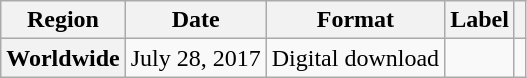<table class="wikitable sortable plainrowheaders">
<tr>
<th scope="col">Region</th>
<th scope="col">Date</th>
<th scope="col">Format</th>
<th scope="col">Label</th>
<th scope="col"></th>
</tr>
<tr>
<th scope="row">Worldwide</th>
<td>July 28, 2017</td>
<td>Digital download</td>
<td></td>
<td></td>
</tr>
</table>
